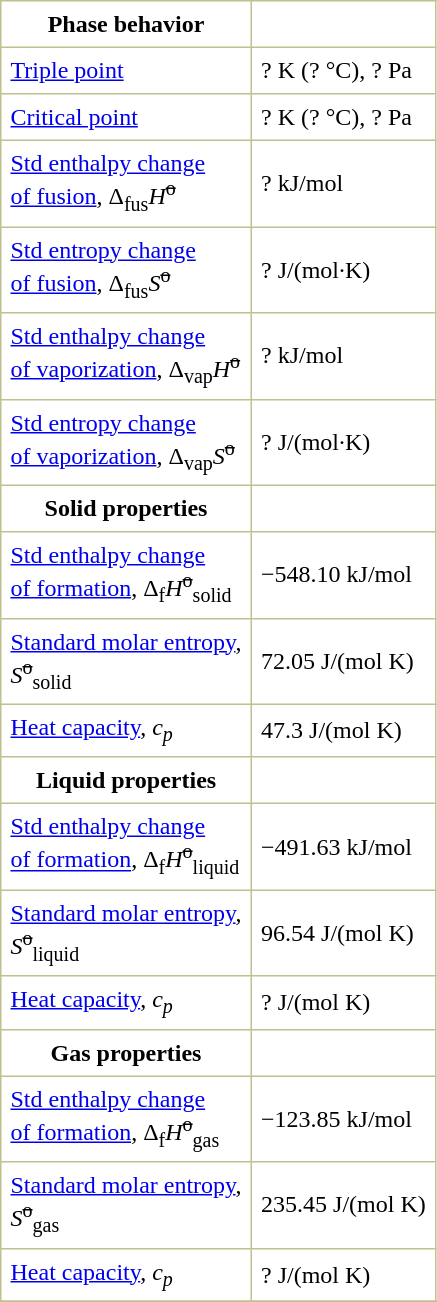<table border="1" cellspacing="0" cellpadding="6" style="margin: 0 0 0 0.5em; background: #FFFFFF; border-collapse: collapse; border-color: #C0C090;">
<tr>
<th>Phase behavior</th>
</tr>
<tr>
<td><a href='#'>Triple point</a></td>
<td>? K (? °C), ? Pa</td>
</tr>
<tr>
<td><a href='#'>Critical point</a></td>
<td>? K (? °C), ? Pa</td>
</tr>
<tr>
<td><a href='#'>Std enthalpy change<br>of fusion</a>, Δ<sub>fus</sub><em>H</em><sup><s>o</s></sup></td>
<td>? kJ/mol</td>
</tr>
<tr>
<td><a href='#'>Std entropy change<br>of fusion</a>, Δ<sub>fus</sub><em>S</em><sup><s>o</s></sup></td>
<td>? J/(mol·K)</td>
</tr>
<tr>
<td><a href='#'>Std enthalpy change<br>of vaporization</a>, Δ<sub>vap</sub><em>H</em><sup><s>o</s></sup></td>
<td>? kJ/mol</td>
</tr>
<tr>
<td><a href='#'>Std entropy change<br>of vaporization</a>, Δ<sub>vap</sub><em>S</em><sup><s>o</s></sup></td>
<td>? J/(mol·K)</td>
</tr>
<tr>
<th>Solid properties</th>
</tr>
<tr>
<td><a href='#'>Std enthalpy change<br>of formation</a>, Δ<sub>f</sub><em>H</em><sup><s>o</s></sup><sub>solid</sub></td>
<td>−548.10 kJ/mol</td>
</tr>
<tr>
<td><a href='#'>Standard molar entropy</a>,<br><em>S</em><sup><s>o</s></sup><sub>solid</sub></td>
<td>72.05 J/(mol K)</td>
</tr>
<tr>
<td><a href='#'>Heat capacity</a>, <em>c<sub>p</sub></em></td>
<td>47.3 J/(mol K)</td>
</tr>
<tr>
<th>Liquid properties</th>
</tr>
<tr>
<td><a href='#'>Std enthalpy change<br>of formation</a>, Δ<sub>f</sub><em>H</em><sup><s>o</s></sup><sub>liquid</sub></td>
<td>−491.63 kJ/mol</td>
</tr>
<tr>
<td><a href='#'>Standard molar entropy</a>,<br><em>S</em><sup><s>o</s></sup><sub>liquid</sub></td>
<td>96.54 J/(mol K)</td>
</tr>
<tr>
<td><a href='#'>Heat capacity</a>, <em>c<sub>p</sub></em></td>
<td>? J/(mol K)</td>
</tr>
<tr>
<th>Gas properties</th>
</tr>
<tr>
<td><a href='#'>Std enthalpy change<br>of formation</a>, Δ<sub>f</sub><em>H</em><sup><s>o</s></sup><sub>gas</sub></td>
<td>−123.85 kJ/mol</td>
</tr>
<tr>
<td><a href='#'>Standard molar entropy</a>,<br><em>S</em><sup><s>o</s></sup><sub>gas</sub></td>
<td>235.45 J/(mol K)</td>
</tr>
<tr>
<td><a href='#'>Heat capacity</a>, <em>c<sub>p</sub></em></td>
<td>? J/(mol K)</td>
</tr>
<tr>
</tr>
</table>
